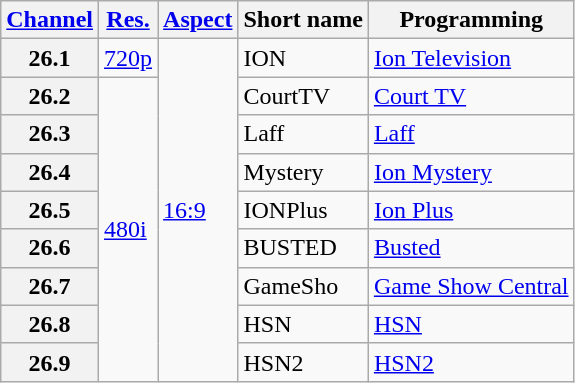<table class="wikitable">
<tr>
<th scope = "col"><a href='#'>Channel</a></th>
<th scope = "col"><a href='#'>Res.</a></th>
<th scope = "col"><a href='#'>Aspect</a></th>
<th scope = "col">Short name</th>
<th scope = "col">Programming</th>
</tr>
<tr>
<th scope = "row">26.1</th>
<td><a href='#'>720p</a></td>
<td rowspan="9"><a href='#'>16:9</a></td>
<td>ION</td>
<td><a href='#'>Ion Television</a></td>
</tr>
<tr>
<th scope = "row">26.2</th>
<td rowspan="8"><a href='#'>480i</a></td>
<td>CourtTV</td>
<td><a href='#'>Court TV</a></td>
</tr>
<tr>
<th scope = "row">26.3</th>
<td>Laff</td>
<td><a href='#'>Laff</a></td>
</tr>
<tr>
<th scope = "row">26.4</th>
<td>Mystery</td>
<td><a href='#'>Ion Mystery</a></td>
</tr>
<tr>
<th scope = "row">26.5</th>
<td>IONPlus</td>
<td><a href='#'>Ion Plus</a></td>
</tr>
<tr>
<th scope = "row">26.6</th>
<td>BUSTED</td>
<td><a href='#'>Busted</a></td>
</tr>
<tr>
<th scope = "row">26.7</th>
<td>GameSho</td>
<td><a href='#'>Game Show Central</a></td>
</tr>
<tr>
<th scope = "row">26.8</th>
<td>HSN</td>
<td><a href='#'>HSN</a></td>
</tr>
<tr>
<th scope = "row">26.9</th>
<td>HSN2</td>
<td><a href='#'>HSN2</a></td>
</tr>
</table>
